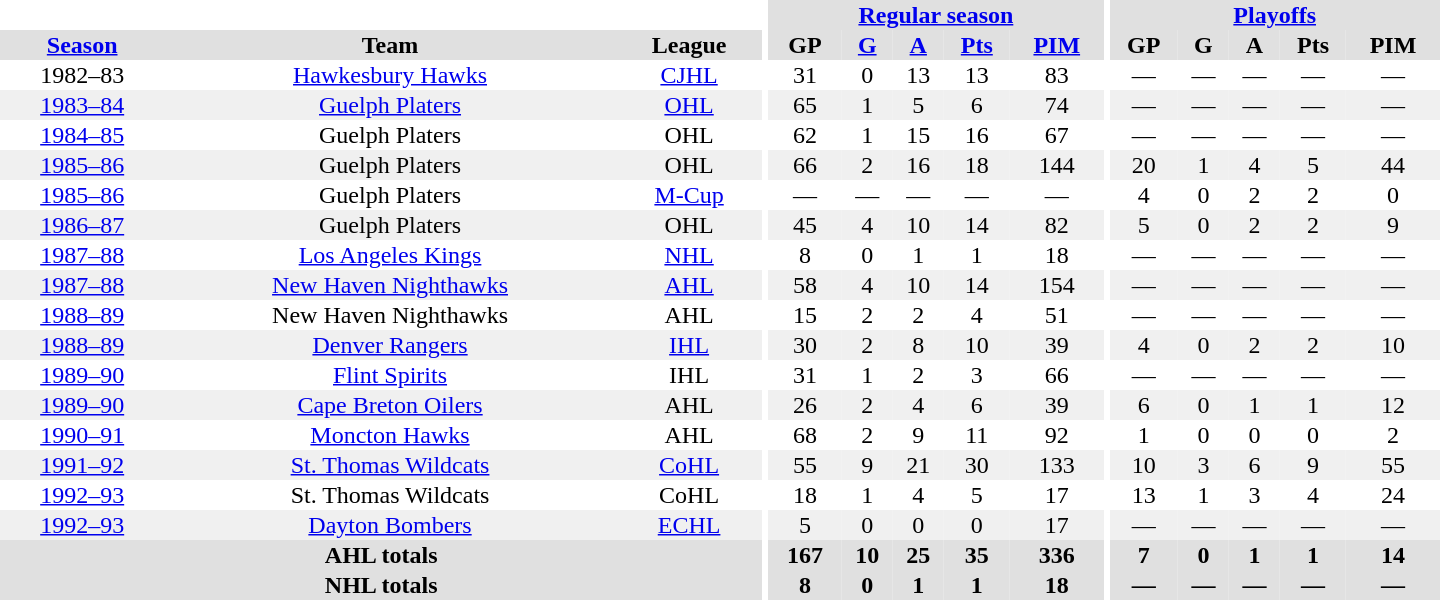<table border="0" cellpadding="1" cellspacing="0" style="text-align:center; width:60em">
<tr bgcolor="#e0e0e0">
<th colspan="3" bgcolor="#ffffff"></th>
<th rowspan="100" bgcolor="#ffffff"></th>
<th colspan="5"><a href='#'>Regular season</a></th>
<th rowspan="100" bgcolor="#ffffff"></th>
<th colspan="5"><a href='#'>Playoffs</a></th>
</tr>
<tr bgcolor="#e0e0e0">
<th><a href='#'>Season</a></th>
<th>Team</th>
<th>League</th>
<th>GP</th>
<th><a href='#'>G</a></th>
<th><a href='#'>A</a></th>
<th><a href='#'>Pts</a></th>
<th><a href='#'>PIM</a></th>
<th>GP</th>
<th>G</th>
<th>A</th>
<th>Pts</th>
<th>PIM</th>
</tr>
<tr>
<td>1982–83</td>
<td><a href='#'>Hawkesbury Hawks</a></td>
<td><a href='#'>CJHL</a></td>
<td>31</td>
<td>0</td>
<td>13</td>
<td>13</td>
<td>83</td>
<td>—</td>
<td>—</td>
<td>—</td>
<td>—</td>
<td>—</td>
</tr>
<tr bgcolor="#f0f0f0">
<td><a href='#'>1983–84</a></td>
<td><a href='#'>Guelph Platers</a></td>
<td><a href='#'>OHL</a></td>
<td>65</td>
<td>1</td>
<td>5</td>
<td>6</td>
<td>74</td>
<td>—</td>
<td>—</td>
<td>—</td>
<td>—</td>
<td>—</td>
</tr>
<tr>
<td><a href='#'>1984–85</a></td>
<td>Guelph Platers</td>
<td>OHL</td>
<td>62</td>
<td>1</td>
<td>15</td>
<td>16</td>
<td>67</td>
<td>—</td>
<td>—</td>
<td>—</td>
<td>—</td>
<td>—</td>
</tr>
<tr bgcolor="#f0f0f0">
<td><a href='#'>1985–86</a></td>
<td>Guelph Platers</td>
<td>OHL</td>
<td>66</td>
<td>2</td>
<td>16</td>
<td>18</td>
<td>144</td>
<td>20</td>
<td>1</td>
<td>4</td>
<td>5</td>
<td>44</td>
</tr>
<tr>
<td><a href='#'>1985–86</a></td>
<td>Guelph Platers</td>
<td><a href='#'>M-Cup</a></td>
<td>—</td>
<td>—</td>
<td>—</td>
<td>—</td>
<td>—</td>
<td>4</td>
<td>0</td>
<td>2</td>
<td>2</td>
<td>0</td>
</tr>
<tr bgcolor="#f0f0f0">
<td><a href='#'>1986–87</a></td>
<td>Guelph Platers</td>
<td>OHL</td>
<td>45</td>
<td>4</td>
<td>10</td>
<td>14</td>
<td>82</td>
<td>5</td>
<td>0</td>
<td>2</td>
<td>2</td>
<td>9</td>
</tr>
<tr>
<td><a href='#'>1987–88</a></td>
<td><a href='#'>Los Angeles Kings</a></td>
<td><a href='#'>NHL</a></td>
<td>8</td>
<td>0</td>
<td>1</td>
<td>1</td>
<td>18</td>
<td>—</td>
<td>—</td>
<td>—</td>
<td>—</td>
<td>—</td>
</tr>
<tr bgcolor="#f0f0f0">
<td><a href='#'>1987–88</a></td>
<td><a href='#'>New Haven Nighthawks</a></td>
<td><a href='#'>AHL</a></td>
<td>58</td>
<td>4</td>
<td>10</td>
<td>14</td>
<td>154</td>
<td>—</td>
<td>—</td>
<td>—</td>
<td>—</td>
<td>—</td>
</tr>
<tr>
<td><a href='#'>1988–89</a></td>
<td>New Haven Nighthawks</td>
<td>AHL</td>
<td>15</td>
<td>2</td>
<td>2</td>
<td>4</td>
<td>51</td>
<td>—</td>
<td>—</td>
<td>—</td>
<td>—</td>
<td>—</td>
</tr>
<tr bgcolor="#f0f0f0">
<td><a href='#'>1988–89</a></td>
<td><a href='#'>Denver Rangers</a></td>
<td><a href='#'>IHL</a></td>
<td>30</td>
<td>2</td>
<td>8</td>
<td>10</td>
<td>39</td>
<td>4</td>
<td>0</td>
<td>2</td>
<td>2</td>
<td>10</td>
</tr>
<tr>
<td><a href='#'>1989–90</a></td>
<td><a href='#'>Flint Spirits</a></td>
<td>IHL</td>
<td>31</td>
<td>1</td>
<td>2</td>
<td>3</td>
<td>66</td>
<td>—</td>
<td>—</td>
<td>—</td>
<td>—</td>
<td>—</td>
</tr>
<tr bgcolor="#f0f0f0">
<td><a href='#'>1989–90</a></td>
<td><a href='#'>Cape Breton Oilers</a></td>
<td>AHL</td>
<td>26</td>
<td>2</td>
<td>4</td>
<td>6</td>
<td>39</td>
<td>6</td>
<td>0</td>
<td>1</td>
<td>1</td>
<td>12</td>
</tr>
<tr>
<td><a href='#'>1990–91</a></td>
<td><a href='#'>Moncton Hawks</a></td>
<td>AHL</td>
<td>68</td>
<td>2</td>
<td>9</td>
<td>11</td>
<td>92</td>
<td>1</td>
<td>0</td>
<td>0</td>
<td>0</td>
<td>2</td>
</tr>
<tr bgcolor="#f0f0f0">
<td><a href='#'>1991–92</a></td>
<td><a href='#'>St. Thomas Wildcats</a></td>
<td><a href='#'>CoHL</a></td>
<td>55</td>
<td>9</td>
<td>21</td>
<td>30</td>
<td>133</td>
<td>10</td>
<td>3</td>
<td>6</td>
<td>9</td>
<td>55</td>
</tr>
<tr>
<td><a href='#'>1992–93</a></td>
<td>St. Thomas Wildcats</td>
<td>CoHL</td>
<td>18</td>
<td>1</td>
<td>4</td>
<td>5</td>
<td>17</td>
<td>13</td>
<td>1</td>
<td>3</td>
<td>4</td>
<td>24</td>
</tr>
<tr bgcolor="#f0f0f0">
<td><a href='#'>1992–93</a></td>
<td><a href='#'>Dayton Bombers</a></td>
<td><a href='#'>ECHL</a></td>
<td>5</td>
<td>0</td>
<td>0</td>
<td>0</td>
<td>17</td>
<td>—</td>
<td>—</td>
<td>—</td>
<td>—</td>
<td>—</td>
</tr>
<tr bgcolor="#e0e0e0">
<th colspan="3">AHL totals</th>
<th>167</th>
<th>10</th>
<th>25</th>
<th>35</th>
<th>336</th>
<th>7</th>
<th>0</th>
<th>1</th>
<th>1</th>
<th>14</th>
</tr>
<tr bgcolor="#e0e0e0">
<th colspan="3">NHL totals</th>
<th>8</th>
<th>0</th>
<th>1</th>
<th>1</th>
<th>18</th>
<th>—</th>
<th>—</th>
<th>—</th>
<th>—</th>
<th>—</th>
</tr>
</table>
